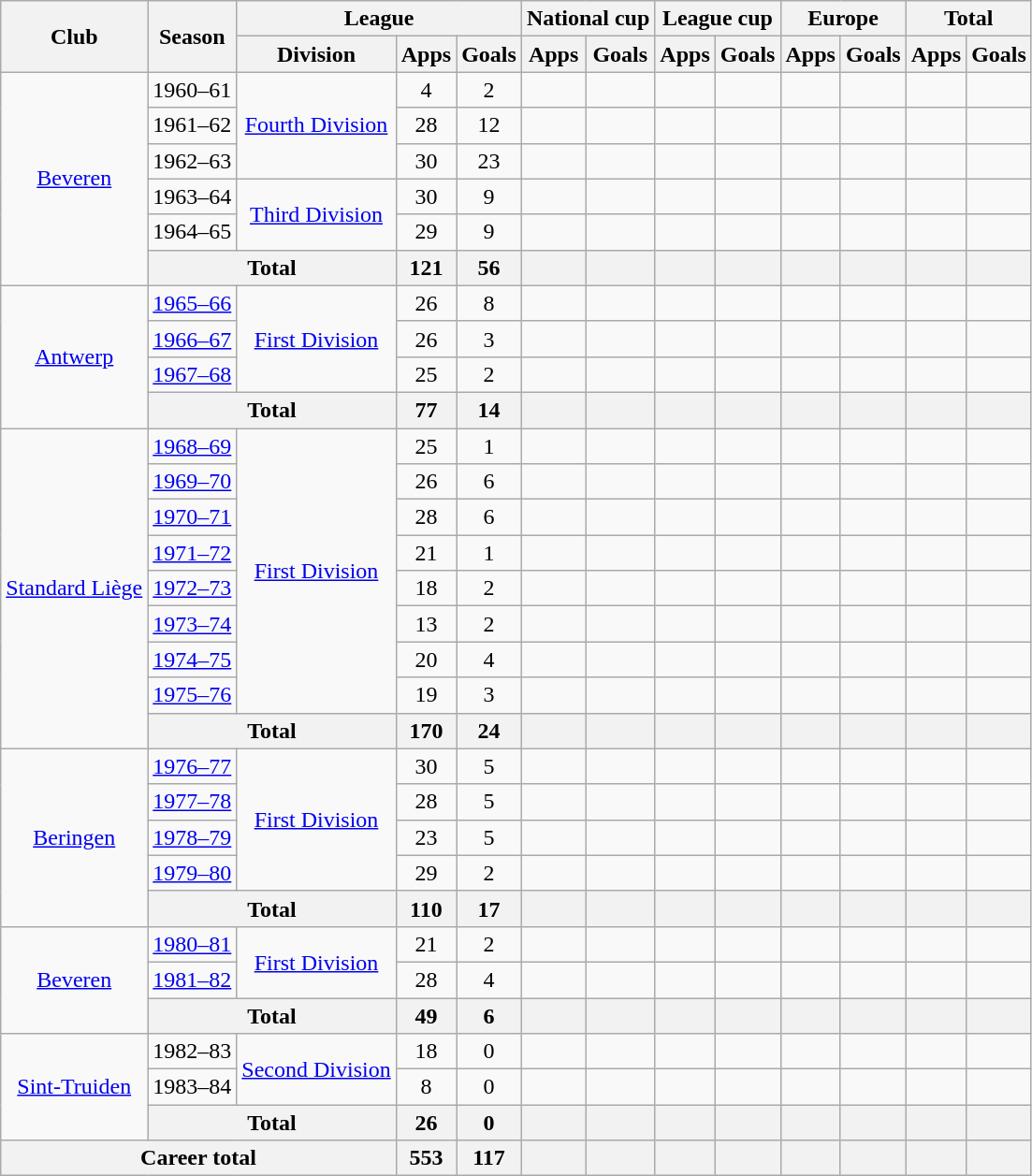<table class="wikitable" style="text-align:center">
<tr>
<th rowspan="2">Club</th>
<th rowspan="2">Season</th>
<th colspan="3">League</th>
<th colspan="2">National cup</th>
<th colspan="2">League cup</th>
<th colspan="2">Europe</th>
<th colspan="2">Total</th>
</tr>
<tr>
<th>Division</th>
<th>Apps</th>
<th>Goals</th>
<th>Apps</th>
<th>Goals</th>
<th>Apps</th>
<th>Goals</th>
<th>Apps</th>
<th>Goals</th>
<th>Apps</th>
<th>Goals</th>
</tr>
<tr>
<td rowspan="6"><a href='#'>Beveren</a></td>
<td>1960–61</td>
<td rowspan="3"><a href='#'>Fourth Division</a></td>
<td>4</td>
<td>2</td>
<td></td>
<td></td>
<td></td>
<td></td>
<td></td>
<td></td>
<td></td>
<td></td>
</tr>
<tr>
<td>1961–62</td>
<td>28</td>
<td>12</td>
<td></td>
<td></td>
<td></td>
<td></td>
<td></td>
<td></td>
<td></td>
<td></td>
</tr>
<tr>
<td>1962–63</td>
<td>30</td>
<td>23</td>
<td></td>
<td></td>
<td></td>
<td></td>
<td></td>
<td></td>
<td></td>
<td></td>
</tr>
<tr>
<td>1963–64</td>
<td rowspan="2"><a href='#'>Third Division</a></td>
<td>30</td>
<td>9</td>
<td></td>
<td></td>
<td></td>
<td></td>
<td></td>
<td></td>
<td></td>
<td></td>
</tr>
<tr>
<td>1964–65</td>
<td>29</td>
<td>9</td>
<td></td>
<td></td>
<td></td>
<td></td>
<td></td>
<td></td>
<td></td>
<td></td>
</tr>
<tr>
<th colspan="2">Total</th>
<th>121</th>
<th>56</th>
<th></th>
<th></th>
<th></th>
<th></th>
<th></th>
<th></th>
<th></th>
<th></th>
</tr>
<tr>
<td rowspan="4"><a href='#'>Antwerp</a></td>
<td><a href='#'>1965–66</a></td>
<td rowspan="3"><a href='#'>First Division</a></td>
<td>26</td>
<td>8</td>
<td></td>
<td></td>
<td></td>
<td></td>
<td></td>
<td></td>
<td></td>
<td></td>
</tr>
<tr>
<td><a href='#'>1966–67</a></td>
<td>26</td>
<td>3</td>
<td></td>
<td></td>
<td></td>
<td></td>
<td></td>
<td></td>
<td></td>
<td></td>
</tr>
<tr>
<td><a href='#'>1967–68</a></td>
<td>25</td>
<td>2</td>
<td></td>
<td></td>
<td></td>
<td></td>
<td></td>
<td></td>
<td></td>
<td></td>
</tr>
<tr>
<th colspan="2">Total</th>
<th>77</th>
<th>14</th>
<th></th>
<th></th>
<th></th>
<th></th>
<th></th>
<th></th>
<th></th>
<th></th>
</tr>
<tr>
<td rowspan="9"><a href='#'>Standard Liège</a></td>
<td><a href='#'>1968–69</a></td>
<td rowspan="8"><a href='#'>First Division</a></td>
<td>25</td>
<td>1</td>
<td></td>
<td></td>
<td></td>
<td></td>
<td></td>
<td></td>
<td></td>
<td></td>
</tr>
<tr>
<td><a href='#'>1969–70</a></td>
<td>26</td>
<td>6</td>
<td></td>
<td></td>
<td></td>
<td></td>
<td></td>
<td></td>
<td></td>
<td></td>
</tr>
<tr>
<td><a href='#'>1970–71</a></td>
<td>28</td>
<td>6</td>
<td></td>
<td></td>
<td></td>
<td></td>
<td></td>
<td></td>
<td></td>
<td></td>
</tr>
<tr>
<td><a href='#'>1971–72</a></td>
<td>21</td>
<td>1</td>
<td></td>
<td></td>
<td></td>
<td></td>
<td></td>
<td></td>
<td></td>
<td></td>
</tr>
<tr>
<td><a href='#'>1972–73</a></td>
<td>18</td>
<td>2</td>
<td></td>
<td></td>
<td></td>
<td></td>
<td></td>
<td></td>
<td></td>
<td></td>
</tr>
<tr>
<td><a href='#'>1973–74</a></td>
<td>13</td>
<td>2</td>
<td></td>
<td></td>
<td></td>
<td></td>
<td></td>
<td></td>
<td></td>
<td></td>
</tr>
<tr>
<td><a href='#'>1974–75</a></td>
<td>20</td>
<td>4</td>
<td></td>
<td></td>
<td></td>
<td></td>
<td></td>
<td></td>
<td></td>
<td></td>
</tr>
<tr>
<td><a href='#'>1975–76</a></td>
<td>19</td>
<td>3</td>
<td></td>
<td></td>
<td></td>
<td></td>
<td></td>
<td></td>
<td></td>
<td></td>
</tr>
<tr>
<th colspan="2">Total</th>
<th>170</th>
<th>24</th>
<th></th>
<th></th>
<th></th>
<th></th>
<th></th>
<th></th>
<th></th>
<th></th>
</tr>
<tr>
<td rowspan="5"><a href='#'>Beringen</a></td>
<td><a href='#'>1976–77</a></td>
<td rowspan="4"><a href='#'>First Division</a></td>
<td>30</td>
<td>5</td>
<td></td>
<td></td>
<td></td>
<td></td>
<td></td>
<td></td>
<td></td>
<td></td>
</tr>
<tr>
<td><a href='#'>1977–78</a></td>
<td>28</td>
<td>5</td>
<td></td>
<td></td>
<td></td>
<td></td>
<td></td>
<td></td>
<td></td>
<td></td>
</tr>
<tr>
<td><a href='#'>1978–79</a></td>
<td>23</td>
<td>5</td>
<td></td>
<td></td>
<td></td>
<td></td>
<td></td>
<td></td>
<td></td>
<td></td>
</tr>
<tr>
<td><a href='#'>1979–80</a></td>
<td>29</td>
<td>2</td>
<td></td>
<td></td>
<td></td>
<td></td>
<td></td>
<td></td>
<td></td>
<td></td>
</tr>
<tr>
<th colspan="2">Total</th>
<th>110</th>
<th>17</th>
<th></th>
<th></th>
<th></th>
<th></th>
<th></th>
<th></th>
<th></th>
<th></th>
</tr>
<tr>
<td rowspan="3"><a href='#'>Beveren</a></td>
<td><a href='#'>1980–81</a></td>
<td rowspan="2"><a href='#'>First Division</a></td>
<td>21</td>
<td>2</td>
<td></td>
<td></td>
<td></td>
<td></td>
<td></td>
<td></td>
<td></td>
<td></td>
</tr>
<tr>
<td><a href='#'>1981–82</a></td>
<td>28</td>
<td>4</td>
<td></td>
<td></td>
<td></td>
<td></td>
<td></td>
<td></td>
<td></td>
<td></td>
</tr>
<tr>
<th colspan="2">Total</th>
<th>49</th>
<th>6</th>
<th></th>
<th></th>
<th></th>
<th></th>
<th></th>
<th></th>
<th></th>
<th></th>
</tr>
<tr>
<td rowspan="3"><a href='#'>Sint-Truiden</a></td>
<td>1982–83</td>
<td rowspan="2"><a href='#'>Second Division</a></td>
<td>18</td>
<td>0</td>
<td></td>
<td></td>
<td></td>
<td></td>
<td></td>
<td></td>
<td></td>
<td></td>
</tr>
<tr>
<td>1983–84</td>
<td>8</td>
<td>0</td>
<td></td>
<td></td>
<td></td>
<td></td>
<td></td>
<td></td>
<td></td>
<td></td>
</tr>
<tr>
<th colspan="2">Total</th>
<th>26</th>
<th>0</th>
<th></th>
<th></th>
<th></th>
<th></th>
<th></th>
<th></th>
<th></th>
<th></th>
</tr>
<tr>
<th colspan="3">Career total</th>
<th>553</th>
<th>117</th>
<th></th>
<th></th>
<th></th>
<th></th>
<th></th>
<th></th>
<th></th>
<th></th>
</tr>
</table>
